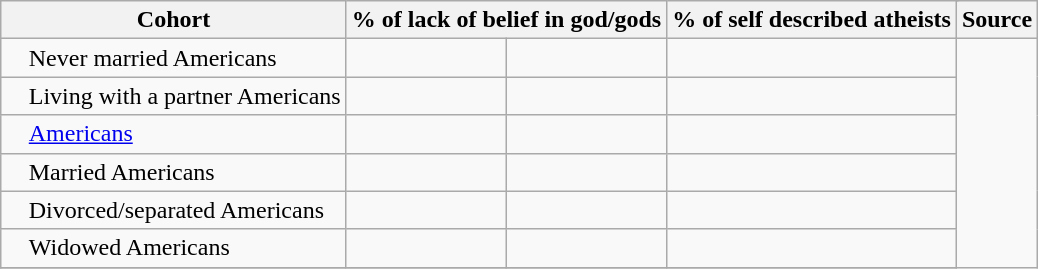<table class="wikitable sortable" font-size:80%;">
<tr>
<th>Cohort</th>
<th colspan="2">% of lack of belief in god/gods</th>
<th colspan="2">% of self described atheists</th>
<th>Source</th>
</tr>
<tr>
<td style="text-align:left; text-indent:15px;">Never married Americans</td>
<td align=right></td>
<td align=right></td>
<td></td>
</tr>
<tr>
<td style="text-align:left; text-indent:15px;">Living with a partner Americans</td>
<td align=right></td>
<td align=right></td>
<td></td>
</tr>
<tr>
<td style="text-align:left; text-indent:15px;"><a href='#'>Americans</a></td>
<td align=right></td>
<td align=right></td>
<td></td>
</tr>
<tr>
<td style="text-align:left; text-indent:15px;">Married Americans</td>
<td align=right></td>
<td align=right></td>
<td></td>
</tr>
<tr>
<td style="text-align:left; text-indent:15px;">Divorced/separated Americans</td>
<td align=right></td>
<td align=right></td>
<td></td>
</tr>
<tr>
<td style="text-align:left; text-indent:15px;">Widowed Americans</td>
<td align=right></td>
<td align=right></td>
<td></td>
</tr>
<tr>
</tr>
</table>
